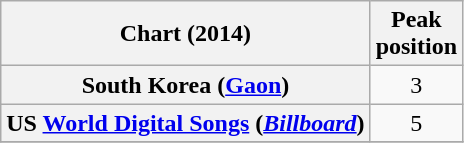<table class="wikitable plainrowheaders" style="text-align:center;">
<tr>
<th>Chart (2014)</th>
<th>Peak<br>position</th>
</tr>
<tr>
<th scope="row">South Korea (<a href='#'>Gaon</a>)</th>
<td>3</td>
</tr>
<tr>
<th scope="row">US <a href='#'>World Digital Songs</a> (<em><a href='#'>Billboard</a></em>)</th>
<td>5</td>
</tr>
<tr>
</tr>
</table>
